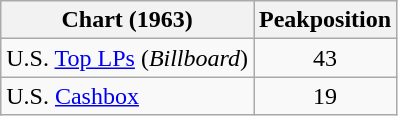<table class="wikitable">
<tr>
<th>Chart (1963)</th>
<th>Peakposition</th>
</tr>
<tr>
<td>U.S. <a href='#'>Top LPs</a> (<em>Billboard</em>)</td>
<td align="center">43</td>
</tr>
<tr>
<td>U.S. <a href='#'>Cashbox</a></td>
<td align="center">19</td>
</tr>
</table>
